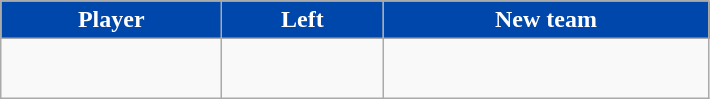<table class="wikitable" style="text-align: center">
<tr align="center"  bgcolor="#dddddd">
<td style="background:#0047AB;color:white; width:140px"><strong>Player</strong></td>
<td style="background:#0047AB;color:white; width:100px"><strong>Left</strong></td>
<td style="background:#0047AB;color:white; width:210px"><strong>New team</strong></td>
</tr>
<tr style="height:40px">
<td></td>
<td></td>
<td></td>
</tr>
</table>
